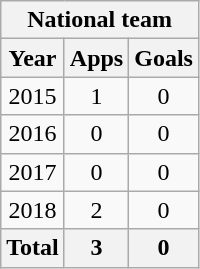<table class="wikitable" style="text-align:center">
<tr>
<th colspan=3>National team</th>
</tr>
<tr>
<th>Year</th>
<th>Apps</th>
<th>Goals</th>
</tr>
<tr>
<td>2015</td>
<td>1</td>
<td>0</td>
</tr>
<tr>
<td>2016</td>
<td>0</td>
<td>0</td>
</tr>
<tr>
<td>2017</td>
<td>0</td>
<td>0</td>
</tr>
<tr>
<td>2018</td>
<td>2</td>
<td>0</td>
</tr>
<tr>
<th>Total</th>
<th>3</th>
<th>0</th>
</tr>
</table>
